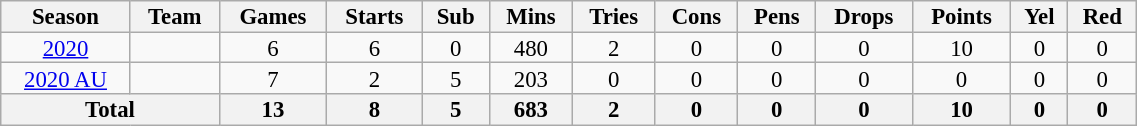<table class="wikitable" style="text-align:center; line-height:90%; font-size:95%; width:60%;">
<tr>
<th>Season</th>
<th>Team</th>
<th>Games</th>
<th>Starts</th>
<th>Sub</th>
<th>Mins</th>
<th>Tries</th>
<th>Cons</th>
<th>Pens</th>
<th>Drops</th>
<th>Points</th>
<th>Yel</th>
<th>Red</th>
</tr>
<tr>
<td><a href='#'>2020</a></td>
<td></td>
<td>6</td>
<td>6</td>
<td>0</td>
<td>480</td>
<td>2</td>
<td>0</td>
<td>0</td>
<td>0</td>
<td>10</td>
<td>0</td>
<td>0</td>
</tr>
<tr>
<td><a href='#'>2020 AU</a></td>
<td></td>
<td>7</td>
<td>2</td>
<td>5</td>
<td>203</td>
<td>0</td>
<td>0</td>
<td>0</td>
<td>0</td>
<td>0</td>
<td>0</td>
<td>0</td>
</tr>
<tr>
<th colspan="2">Total</th>
<th>13</th>
<th>8</th>
<th>5</th>
<th>683</th>
<th>2</th>
<th>0</th>
<th>0</th>
<th>0</th>
<th>10</th>
<th>0</th>
<th>0</th>
</tr>
</table>
